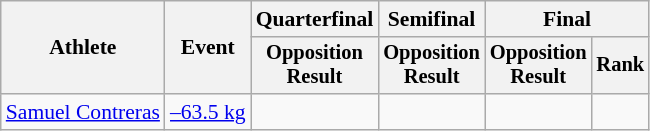<table class=wikitable style=font-size:90%;text-align:center>
<tr>
<th rowspan=2>Athlete</th>
<th rowspan=2>Event</th>
<th>Quarterfinal</th>
<th>Semifinal</th>
<th colspan=2>Final</th>
</tr>
<tr style=font-size:95%>
<th>Opposition<br>Result</th>
<th>Opposition<br>Result</th>
<th>Opposition<br>Result</th>
<th>Rank</th>
</tr>
<tr>
<td align=left><a href='#'>Samuel Contreras</a></td>
<td align=left><a href='#'>–63.5 kg</a></td>
<td></td>
<td></td>
<td></td>
<td></td>
</tr>
</table>
